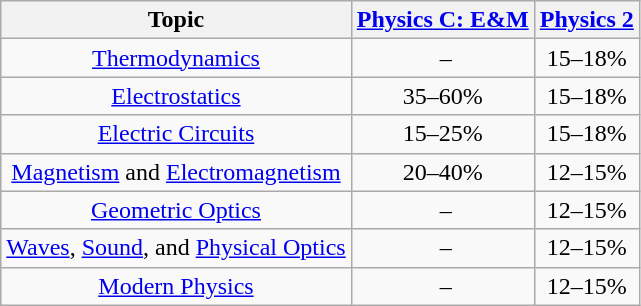<table class="wikitable">
<tr>
<th align="center">Topic</th>
<th align="center"><a href='#'>Physics C: E&M</a></th>
<th align="center"><a href='#'>Physics 2</a></th>
</tr>
<tr align="center">
<td><a href='#'>Thermodynamics</a></td>
<td> –</td>
<td>15–18%</td>
</tr>
<tr align="center">
<td><a href='#'>Electrostatics</a></td>
<td>35–60%</td>
<td>15–18%</td>
</tr>
<tr align="center">
<td><a href='#'>Electric Circuits</a></td>
<td>15–25%</td>
<td>15–18%</td>
</tr>
<tr align="center">
<td><a href='#'>Magnetism</a> and <a href='#'>Electromagnetism</a></td>
<td>20–40%</td>
<td>12–15%</td>
</tr>
<tr align="center">
<td><a href='#'>Geometric Optics</a></td>
<td> –</td>
<td>12–15%</td>
</tr>
<tr align="center">
<td><a href='#'>Waves</a>, <a href='#'>Sound</a>, and <a href='#'>Physical Optics</a></td>
<td> –</td>
<td>12–15%</td>
</tr>
<tr align="center">
<td><a href='#'>Modern Physics</a></td>
<td> –</td>
<td>12–15%</td>
</tr>
</table>
